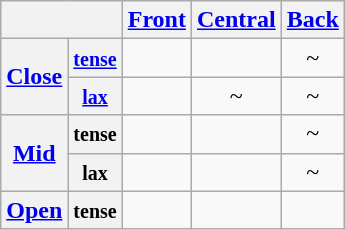<table class="wikitable" style="text-align:center">
<tr>
<th colspan=2></th>
<th><a href='#'>Front</a></th>
<th><a href='#'>Central</a></th>
<th><a href='#'>Back</a></th>
</tr>
<tr>
<th rowspan=2><a href='#'>Close</a></th>
<th><small><a href='#'>tense</a></small></th>
<td> </td>
<td></td>
<td> ~  </td>
</tr>
<tr>
<th><small><a href='#'>lax</a></small></th>
<td> </td>
<td> ~  </td>
<td> ~  </td>
</tr>
<tr>
<th rowspan=2><a href='#'>Mid</a></th>
<th><small>tense</small></th>
<td> </td>
<td></td>
<td> ~  </td>
</tr>
<tr>
<th><small>lax</small></th>
<td> </td>
<td></td>
<td> ~  </td>
</tr>
<tr>
<th><a href='#'>Open</a></th>
<th><small>tense</small></th>
<td></td>
<td> </td>
<td></td>
</tr>
</table>
